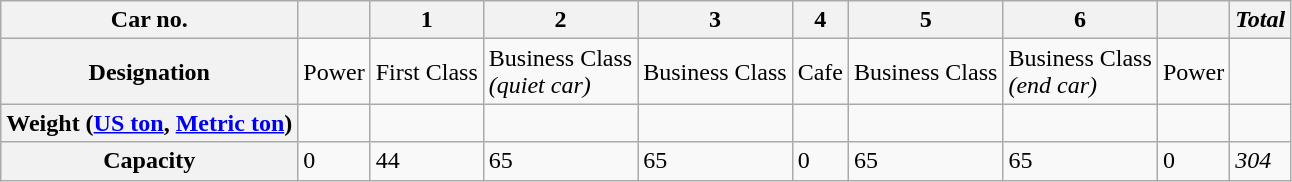<table class="wikitable">
<tr>
<th>Car no.</th>
<th></th>
<th>1</th>
<th>2</th>
<th>3</th>
<th>4</th>
<th>5</th>
<th>6</th>
<th></th>
<th><em>Total</em></th>
</tr>
<tr>
<th>Designation</th>
<td>Power</td>
<td>First Class</td>
<td>Business Class<br><em>(quiet car)</em></td>
<td>Business Class</td>
<td>Cafe</td>
<td>Business Class</td>
<td>Business Class<br><em>(end car)</em></td>
<td>Power</td>
<td></td>
</tr>
<tr>
<th>Weight (<a href='#'>US ton</a>, <a href='#'>Metric ton</a>)</th>
<td></td>
<td></td>
<td></td>
<td></td>
<td></td>
<td></td>
<td></td>
<td></td>
<td><em></em></td>
</tr>
<tr>
<th>Capacity</th>
<td>0</td>
<td>44</td>
<td>65</td>
<td>65</td>
<td>0</td>
<td>65</td>
<td>65</td>
<td>0</td>
<td><em>304</em></td>
</tr>
</table>
